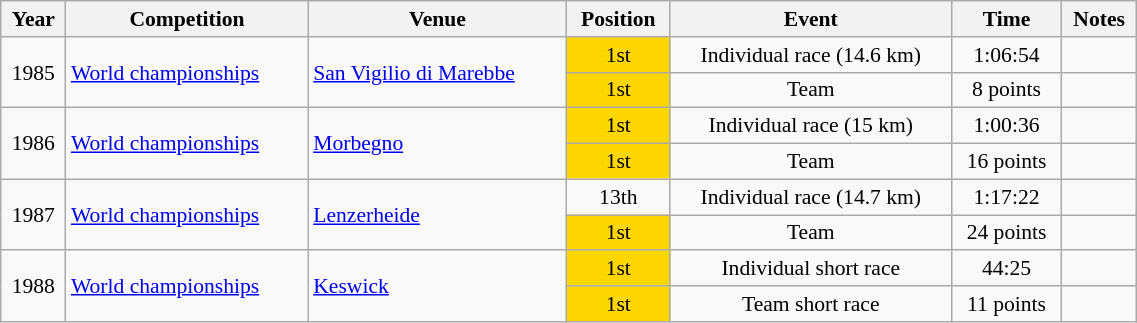<table class="wikitable" width=60% style="font-size:90%; text-align:center;">
<tr>
<th>Year</th>
<th>Competition</th>
<th>Venue</th>
<th>Position</th>
<th>Event</th>
<th>Time</th>
<th>Notes</th>
</tr>
<tr>
<td rowspan=2>1985</td>
<td align=left rowspan=2><a href='#'>World championships</a></td>
<td align=left rowspan=2> <a href='#'>San Vigilio di Marebbe</a></td>
<td bgcolor=gold>1st</td>
<td>Individual race (14.6 km)</td>
<td>1:06:54</td>
<td></td>
</tr>
<tr>
<td bgcolor=gold>1st</td>
<td>Team</td>
<td>8 points</td>
<td></td>
</tr>
<tr>
<td rowspan=2>1986</td>
<td align=left rowspan=2><a href='#'>World championships</a></td>
<td align=left rowspan=2> <a href='#'>Morbegno</a></td>
<td bgcolor=gold>1st</td>
<td>Individual race (15 km)</td>
<td>1:00:36</td>
<td></td>
</tr>
<tr>
<td bgcolor=gold>1st</td>
<td>Team</td>
<td>16 points</td>
<td></td>
</tr>
<tr>
<td rowspan=2>1987</td>
<td align=left rowspan=2><a href='#'>World championships</a></td>
<td align=left rowspan=2> <a href='#'>Lenzerheide</a></td>
<td>13th</td>
<td>Individual race (14.7 km)</td>
<td>1:17:22</td>
<td></td>
</tr>
<tr>
<td bgcolor=gold>1st</td>
<td>Team</td>
<td>24 points</td>
<td></td>
</tr>
<tr>
<td rowspan=2>1988</td>
<td align=left rowspan=2><a href='#'>World championships</a></td>
<td align=left rowspan=2> <a href='#'>Keswick</a></td>
<td bgcolor=gold>1st</td>
<td>Individual short race</td>
<td>44:25</td>
<td></td>
</tr>
<tr>
<td bgcolor=gold>1st</td>
<td>Team short race</td>
<td>11 points</td>
<td></td>
</tr>
</table>
